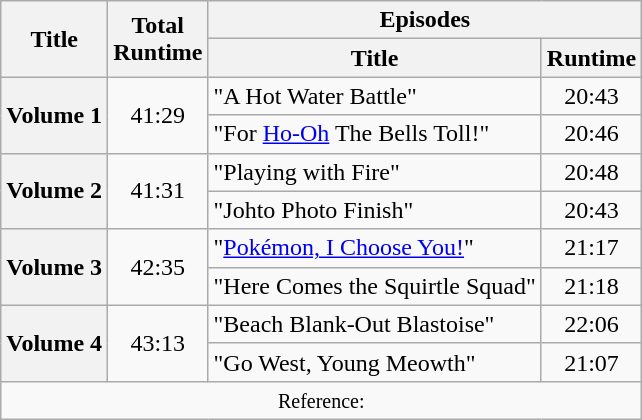<table class="wikitable" style="text-align: center;">
<tr>
<th rowspan="2">Title</th>
<th rowspan="2">Total<br>Runtime</th>
<th colspan="2">Episodes</th>
</tr>
<tr>
<th>Title</th>
<th>Runtime</th>
</tr>
<tr>
<th rowspan="2">Volume 1</th>
<td rowspan="2">41:29</td>
<td style="text-align: left;">"A Hot Water Battle"</td>
<td>20:43</td>
</tr>
<tr>
<td style="text-align: left;">"For <a href='#'>Ho-Oh</a> The Bells Toll!"</td>
<td>20:46</td>
</tr>
<tr>
<th rowspan="2">Volume 2</th>
<td rowspan="2">41:31</td>
<td style="text-align: left;">"Playing with Fire"</td>
<td>20:48</td>
</tr>
<tr>
<td style="text-align: left;">"Johto Photo Finish"</td>
<td>20:43</td>
</tr>
<tr>
<th rowspan="2">Volume 3</th>
<td rowspan="2">42:35</td>
<td style="text-align: left;">"<a href='#'>Pokémon, I Choose You!</a>"</td>
<td>21:17</td>
</tr>
<tr>
<td style="text-align: left;">"Here Comes the Squirtle Squad"</td>
<td>21:18</td>
</tr>
<tr>
<th rowspan="2">Volume 4</th>
<td rowspan="2">43:13</td>
<td style="text-align: left;">"Beach Blank-Out Blastoise"</td>
<td>22:06</td>
</tr>
<tr>
<td style="text-align: left;">"Go West, Young Meowth"</td>
<td>21:07</td>
</tr>
<tr>
<td colspan="4"><small>Reference: </small></td>
</tr>
</table>
